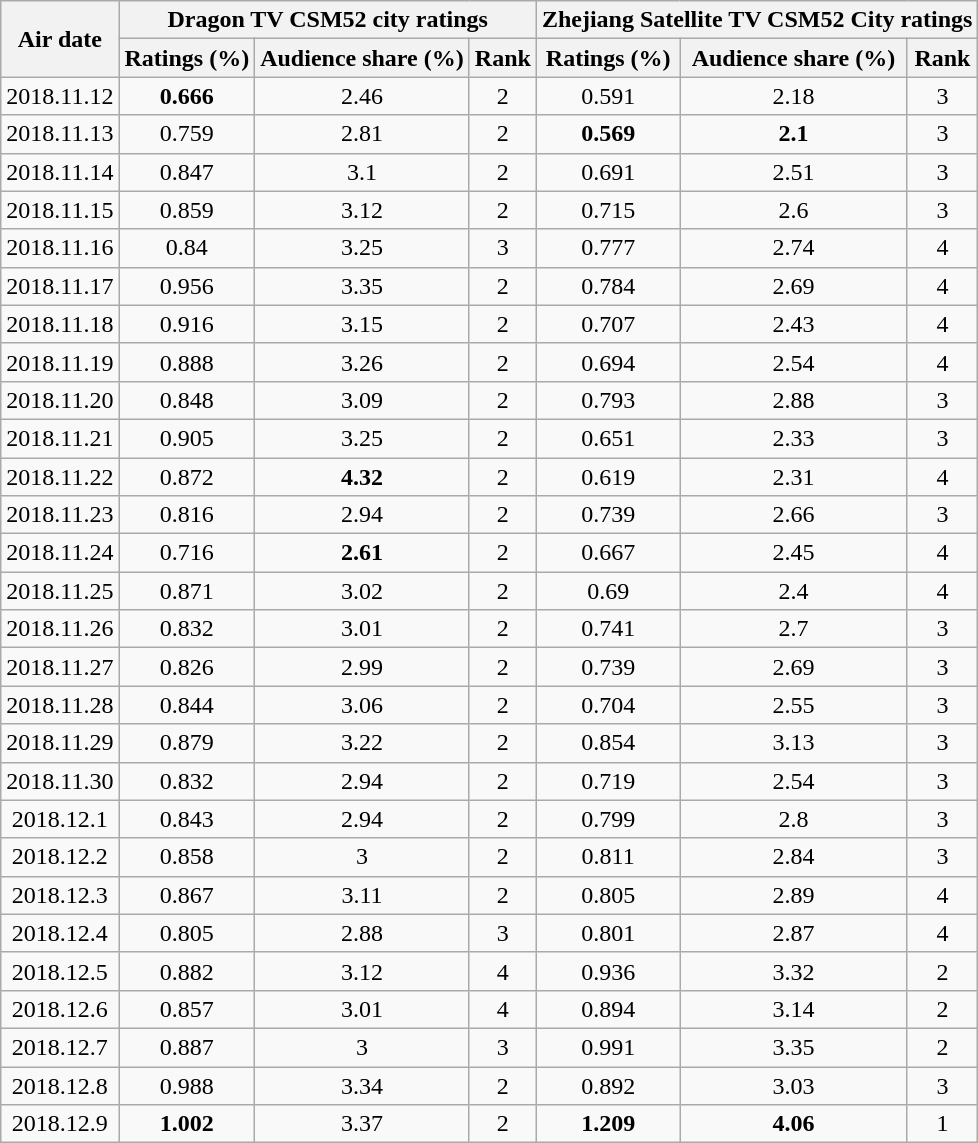<table class="wikitable sortable mw-collapsible jquery-tablesorter" style="text-align:center">
<tr>
<th colspan="1" rowspan="2">Air date</th>
<th colspan="3">Dragon TV CSM52 city ratings</th>
<th colspan="3" rowspan="1">Zhejiang Satellite TV CSM52 City ratings</th>
</tr>
<tr>
<th>Ratings (%)</th>
<th>Audience share (%)</th>
<th>Rank</th>
<th>Ratings (%)</th>
<th>Audience share (%)</th>
<th>Rank</th>
</tr>
<tr>
<td>2018.11.12</td>
<td><strong><span>0.666</span></strong></td>
<td>2.46</td>
<td>2</td>
<td>0.591</td>
<td>2.18</td>
<td>3</td>
</tr>
<tr>
<td>2018.11.13</td>
<td>0.759</td>
<td>2.81</td>
<td>2</td>
<td><strong><span>0.569</span></strong></td>
<td><strong><span>2.1</span></strong></td>
<td>3</td>
</tr>
<tr>
<td>2018.11.14</td>
<td>0.847</td>
<td>3.1</td>
<td>2</td>
<td>0.691</td>
<td>2.51</td>
<td>3</td>
</tr>
<tr>
<td>2018.11.15</td>
<td>0.859</td>
<td>3.12</td>
<td>2</td>
<td>0.715</td>
<td>2.6</td>
<td>3</td>
</tr>
<tr>
<td>2018.11.16</td>
<td>0.84</td>
<td>3.25</td>
<td>3</td>
<td>0.777</td>
<td>2.74</td>
<td>4</td>
</tr>
<tr>
<td>2018.11.17</td>
<td>0.956</td>
<td>3.35</td>
<td>2</td>
<td>0.784</td>
<td>2.69</td>
<td>4</td>
</tr>
<tr>
<td>2018.11.18</td>
<td>0.916</td>
<td>3.15</td>
<td>2</td>
<td>0.707</td>
<td>2.43</td>
<td>4</td>
</tr>
<tr>
<td>2018.11.19</td>
<td>0.888</td>
<td>3.26</td>
<td>2</td>
<td>0.694</td>
<td>2.54</td>
<td>4</td>
</tr>
<tr>
<td>2018.11.20</td>
<td>0.848</td>
<td>3.09</td>
<td>2</td>
<td>0.793</td>
<td>2.88</td>
<td>3</td>
</tr>
<tr>
<td>2018.11.21</td>
<td>0.905</td>
<td>3.25</td>
<td>2</td>
<td>0.651</td>
<td>2.33</td>
<td>3</td>
</tr>
<tr>
<td>2018.11.22</td>
<td>0.872</td>
<td><strong><span>4.32</span></strong></td>
<td>2</td>
<td>0.619</td>
<td>2.31</td>
<td>4</td>
</tr>
<tr>
<td>2018.11.23</td>
<td>0.816</td>
<td>2.94</td>
<td>2</td>
<td>0.739</td>
<td>2.66</td>
<td>3</td>
</tr>
<tr>
<td>2018.11.24</td>
<td>0.716</td>
<td><strong><span>2.61</span></strong></td>
<td>2</td>
<td>0.667</td>
<td>2.45</td>
<td>4</td>
</tr>
<tr>
<td>2018.11.25</td>
<td>0.871</td>
<td>3.02</td>
<td>2</td>
<td>0.69</td>
<td>2.4</td>
<td>4</td>
</tr>
<tr>
<td>2018.11.26</td>
<td>0.832</td>
<td>3.01</td>
<td>2</td>
<td>0.741</td>
<td>2.7</td>
<td>3</td>
</tr>
<tr>
<td>2018.11.27</td>
<td>0.826</td>
<td>2.99</td>
<td>2</td>
<td>0.739</td>
<td>2.69</td>
<td>3</td>
</tr>
<tr>
<td>2018.11.28</td>
<td>0.844</td>
<td>3.06</td>
<td>2</td>
<td>0.704</td>
<td>2.55</td>
<td>3</td>
</tr>
<tr>
<td>2018.11.29</td>
<td>0.879</td>
<td>3.22</td>
<td>2</td>
<td>0.854</td>
<td>3.13</td>
<td>3</td>
</tr>
<tr>
<td>2018.11.30</td>
<td>0.832</td>
<td>2.94</td>
<td>2</td>
<td>0.719</td>
<td>2.54</td>
<td>3</td>
</tr>
<tr>
<td>2018.12.1</td>
<td>0.843</td>
<td>2.94</td>
<td>2</td>
<td>0.799</td>
<td>2.8</td>
<td>3</td>
</tr>
<tr>
<td>2018.12.2</td>
<td>0.858</td>
<td>3</td>
<td>2</td>
<td>0.811</td>
<td>2.84</td>
<td>3</td>
</tr>
<tr>
<td>2018.12.3</td>
<td>0.867</td>
<td>3.11</td>
<td>2</td>
<td>0.805</td>
<td>2.89</td>
<td>4</td>
</tr>
<tr>
<td>2018.12.4</td>
<td>0.805</td>
<td>2.88</td>
<td>3</td>
<td>0.801</td>
<td>2.87</td>
<td>4</td>
</tr>
<tr>
<td>2018.12.5</td>
<td>0.882</td>
<td>3.12</td>
<td>4</td>
<td>0.936</td>
<td>3.32</td>
<td>2</td>
</tr>
<tr>
<td>2018.12.6</td>
<td>0.857</td>
<td>3.01</td>
<td>4</td>
<td>0.894</td>
<td>3.14</td>
<td>2</td>
</tr>
<tr>
<td>2018.12.7</td>
<td>0.887</td>
<td>3</td>
<td>3</td>
<td>0.991</td>
<td>3.35</td>
<td>2</td>
</tr>
<tr>
<td>2018.12.8</td>
<td>0.988</td>
<td>3.34</td>
<td>2</td>
<td>0.892</td>
<td>3.03</td>
<td>3</td>
</tr>
<tr>
<td>2018.12.9</td>
<td><strong><span>1.002</span></strong></td>
<td>3.37</td>
<td>2</td>
<td><strong><span>1.209</span></strong></td>
<td><strong><span>4.06</span></strong></td>
<td>1</td>
</tr>
</table>
